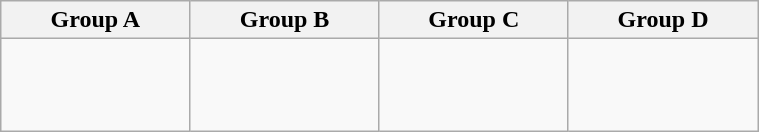<table class="wikitable" width=40%>
<tr>
<th width=25%>Group A</th>
<th width=25%>Group B</th>
<th width=25%>Group C</th>
<th width=25%>Group D</th>
</tr>
<tr>
<td><br><br>
<br>
</td>
<td><br><br>
</td>
<td><br><br>
<br>
</td>
<td><br><br>
<br>
</td>
</tr>
</table>
